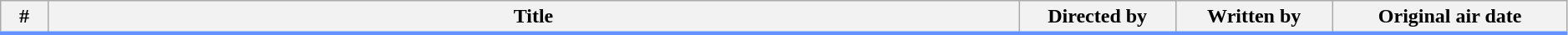<table class="wikitable" width="99%">
<tr style="border-bottom:3px solid #6493FF">
<th width="3%">#</th>
<th>Title</th>
<th style="width:10%;">Directed by</th>
<th style="width:10%;">Written by</th>
<th width="15%">Original air date<br>




























</th>
</tr>
</table>
